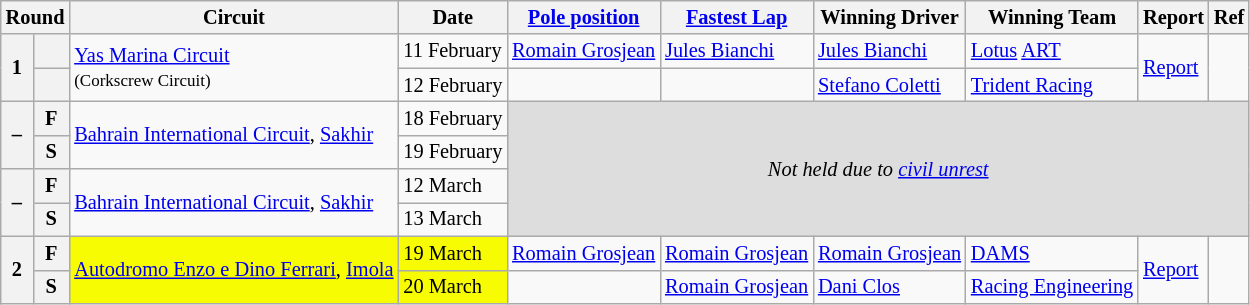<table class="wikitable" style="font-size: 85%">
<tr>
<th colspan=2>Round</th>
<th>Circuit</th>
<th>Date</th>
<th><a href='#'>Pole position</a></th>
<th><a href='#'>Fastest Lap</a></th>
<th>Winning Driver</th>
<th>Winning Team</th>
<th>Report</th>
<th>Ref</th>
</tr>
<tr>
<th rowspan=2>1</th>
<th></th>
<td rowspan=2> <a href='#'>Yas Marina Circuit</a><br><small>(Corkscrew Circuit)</small></td>
<td>11 February</td>
<td> <a href='#'>Romain Grosjean</a></td>
<td> <a href='#'>Jules Bianchi</a></td>
<td> <a href='#'>Jules Bianchi</a></td>
<td> <a href='#'>Lotus</a> <a href='#'>ART</a></td>
<td rowspan=2><a href='#'>Report</a></td>
<td rowspan=2></td>
</tr>
<tr>
<th></th>
<td nowrap>12 February</td>
<td></td>
<td> </td>
<td> <a href='#'>Stefano Coletti</a></td>
<td> <a href='#'>Trident Racing</a></td>
</tr>
<tr>
<th rowspan=2>–</th>
<th>F</th>
<td rowspan=2> <a href='#'>Bahrain International Circuit</a>, <a href='#'>Sakhir</a></td>
<td>18 February</td>
<td style="background:#DDDDDD;" rowspan=4 colspan=6 align=center><em>Not held due to <a href='#'>civil unrest</a></em></td>
</tr>
<tr>
<th>S</th>
<td>19 February</td>
</tr>
<tr>
<th rowspan=2>–</th>
<th>F</th>
<td rowspan=2> <a href='#'>Bahrain International Circuit</a>, <a href='#'>Sakhir</a></td>
<td>12 March</td>
</tr>
<tr>
<th>S</th>
<td>13 March</td>
</tr>
<tr>
<th rowspan=2>2</th>
<th>F</th>
<td rowspan=2 style="background:#f8fc03;" nowrap> <a href='#'>Autodromo Enzo e Dino Ferrari</a>, <a href='#'>Imola</a></td>
<td style="background:#f8fc03;">19 March</td>
<td nowrap> <a href='#'>Romain Grosjean</a></td>
<td nowrap> <a href='#'>Romain Grosjean</a></td>
<td nowrap> <a href='#'>Romain Grosjean</a></td>
<td> <a href='#'>DAMS</a></td>
<td rowspan=2><a href='#'>Report</a></td>
<td rowspan=2></td>
</tr>
<tr>
<th>S</th>
<td style="background:#f8fc03;">20 March</td>
<td></td>
<td> <a href='#'>Romain Grosjean</a></td>
<td> <a href='#'>Dani Clos</a></td>
<td nowrap> <a href='#'>Racing Engineering</a></td>
</tr>
</table>
